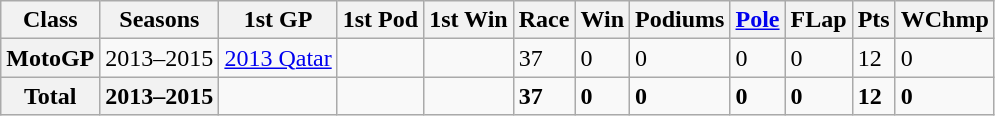<table class="wikitable">
<tr>
<th>Class</th>
<th>Seasons</th>
<th>1st GP</th>
<th>1st Pod</th>
<th>1st Win</th>
<th>Race</th>
<th>Win</th>
<th>Podiums</th>
<th><a href='#'>Pole</a></th>
<th>FLap</th>
<th>Pts</th>
<th>WChmp</th>
</tr>
<tr>
<th>MotoGP</th>
<td>2013–2015</td>
<td align="left"><a href='#'>2013 Qatar</a></td>
<td align="left"></td>
<td align="left"></td>
<td>37</td>
<td>0</td>
<td>0</td>
<td>0</td>
<td>0</td>
<td>12</td>
<td>0</td>
</tr>
<tr align="left">
<th>Total</th>
<th>2013–2015</th>
<td></td>
<td></td>
<td></td>
<td><strong>37</strong></td>
<td><strong>0</strong></td>
<td><strong>0</strong></td>
<td><strong>0</strong></td>
<td><strong>0</strong></td>
<td><strong>12</strong></td>
<td><strong>0</strong></td>
</tr>
</table>
